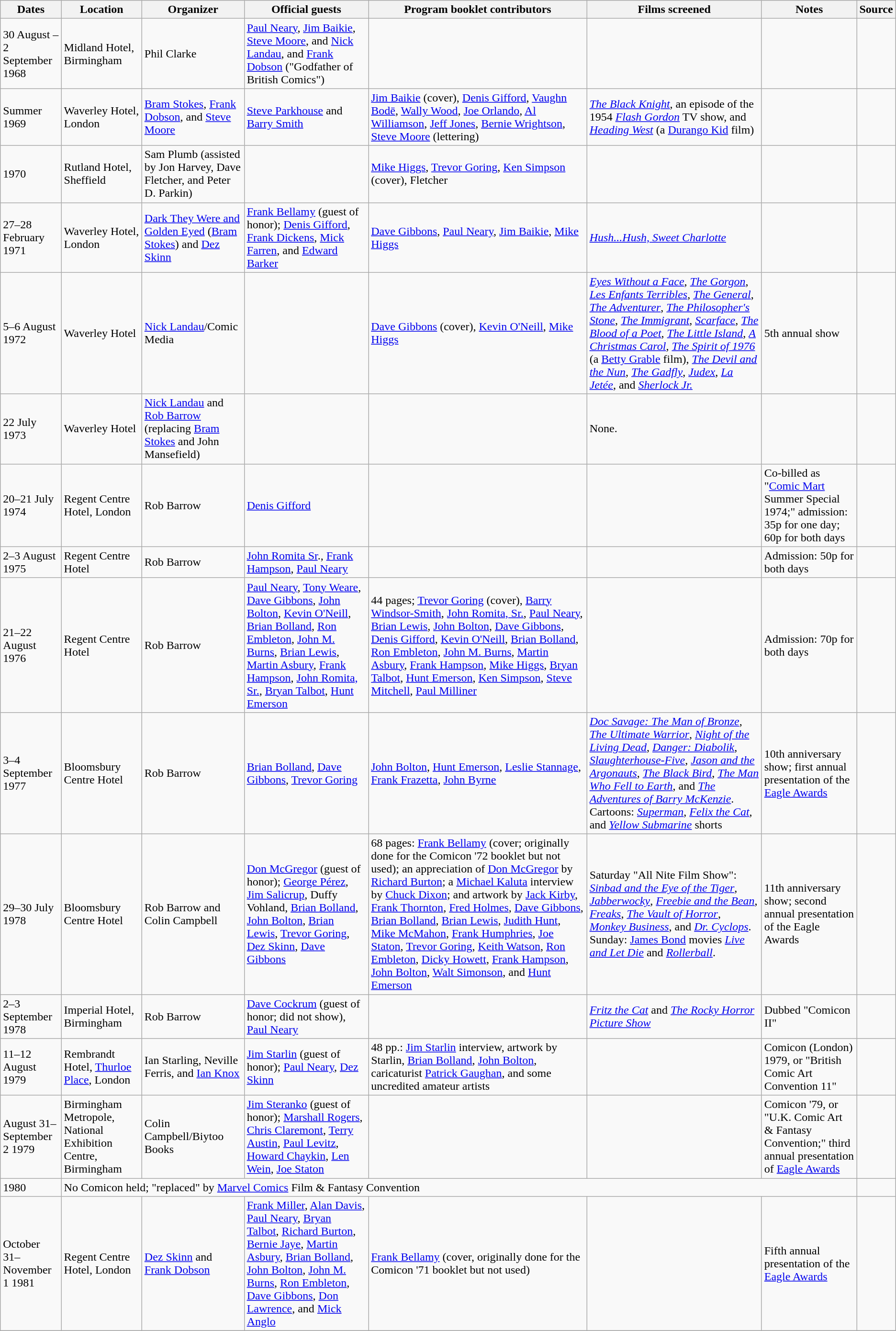<table class="wikitable">
<tr>
<th>Dates</th>
<th>Location</th>
<th>Organizer</th>
<th>Official guests</th>
<th>Program booklet contributors</th>
<th>Films screened</th>
<th>Notes</th>
<th>Source</th>
</tr>
<tr>
<td>30 August – 2 September 1968</td>
<td>Midland Hotel, Birmingham</td>
<td>Phil Clarke</td>
<td><a href='#'>Paul Neary</a>, <a href='#'>Jim Baikie</a>, <a href='#'>Steve Moore</a>, and <a href='#'>Nick Landau</a>, and <a href='#'>Frank Dobson</a> ("Godfather of British Comics")</td>
<td></td>
<td></td>
<td></td>
<td></td>
</tr>
<tr>
<td>Summer 1969</td>
<td>Waverley Hotel, London</td>
<td><a href='#'>Bram Stokes</a>, <a href='#'>Frank Dobson</a>, and <a href='#'>Steve Moore</a></td>
<td><a href='#'>Steve Parkhouse</a> and <a href='#'>Barry Smith</a></td>
<td><a href='#'>Jim Baikie</a> (cover), <a href='#'>Denis Gifford</a>, <a href='#'>Vaughn Bodē</a>, <a href='#'>Wally Wood</a>, <a href='#'>Joe Orlando</a>, <a href='#'>Al Williamson</a>, <a href='#'>Jeff Jones</a>, <a href='#'>Bernie Wrightson</a>, <a href='#'>Steve Moore</a> (lettering)</td>
<td><em><a href='#'>The Black Knight</a></em>, an episode of the 1954 <em><a href='#'>Flash Gordon</a></em> TV show, and <em><a href='#'>Heading West</a></em> (a <a href='#'>Durango Kid</a> film)</td>
<td></td>
<td></td>
</tr>
<tr>
<td>1970</td>
<td>Rutland Hotel, Sheffield</td>
<td>Sam Plumb (assisted by Jon Harvey, Dave Fletcher, and Peter D. Parkin)</td>
<td></td>
<td><a href='#'>Mike Higgs</a>, <a href='#'>Trevor Goring</a>, <a href='#'>Ken Simpson</a> (cover), Fletcher</td>
<td></td>
<td></td>
<td></td>
</tr>
<tr>
<td>27–28 February 1971</td>
<td>Waverley Hotel, London</td>
<td><a href='#'>Dark They Were and Golden Eyed</a> (<a href='#'>Bram Stokes</a>)  and <a href='#'>Dez Skinn</a></td>
<td><a href='#'>Frank Bellamy</a> (guest of honor); <a href='#'>Denis Gifford</a>, <a href='#'>Frank Dickens</a>, <a href='#'>Mick Farren</a>, and <a href='#'>Edward Barker</a></td>
<td><a href='#'>Dave Gibbons</a>, <a href='#'>Paul Neary</a>, <a href='#'>Jim Baikie</a>, <a href='#'>Mike Higgs</a></td>
<td><em><a href='#'>Hush...Hush, Sweet Charlotte</a></em></td>
<td></td>
<td></td>
</tr>
<tr>
<td>5–6 August 1972</td>
<td>Waverley Hotel</td>
<td><a href='#'>Nick Landau</a>/Comic Media</td>
<td></td>
<td><a href='#'>Dave Gibbons</a> (cover), <a href='#'>Kevin O'Neill</a>, <a href='#'>Mike Higgs</a></td>
<td><em><a href='#'>Eyes Without a Face</a></em>, <em><a href='#'>The Gorgon</a></em>, <em><a href='#'>Les Enfants Terribles</a></em>, <em><a href='#'>The General</a></em>, <em><a href='#'>The Adventurer</a></em>, <em><a href='#'>The Philosopher's Stone</a></em>, <em><a href='#'>The Immigrant</a></em>, <em><a href='#'>Scarface</a></em>, <em><a href='#'>The Blood of a Poet</a></em>, <em><a href='#'>The Little Island</a></em>, <em><a href='#'>A Christmas Carol</a></em>, <em><a href='#'>The Spirit of 1976</a></em> (a <a href='#'>Betty Grable</a> film), <em><a href='#'>The Devil and the Nun</a></em>, <em><a href='#'>The Gadfly</a></em>, <em><a href='#'>Judex</a></em>, <em><a href='#'>La Jetée</a></em>, and <em><a href='#'>Sherlock Jr.</a></em></td>
<td>5th annual show</td>
<td></td>
</tr>
<tr>
<td>22 July 1973</td>
<td>Waverley Hotel</td>
<td><a href='#'>Nick Landau</a> and <a href='#'>Rob Barrow</a><br>(replacing <a href='#'>Bram Stokes</a> and John Mansefield)</td>
<td></td>
<td></td>
<td>None.</td>
<td></td>
<td></td>
</tr>
<tr>
<td>20–21 July 1974</td>
<td>Regent Centre Hotel, London</td>
<td>Rob Barrow</td>
<td><a href='#'>Denis Gifford</a></td>
<td></td>
<td></td>
<td>Co-billed as "<a href='#'>Comic Mart</a> Summer Special 1974;" admission: 35p for one day; 60p for both days</td>
<td></td>
</tr>
<tr>
<td>2–3 August 1975</td>
<td>Regent Centre Hotel</td>
<td>Rob Barrow</td>
<td><a href='#'>John Romita Sr</a>., <a href='#'>Frank Hampson</a>, <a href='#'>Paul Neary</a></td>
<td></td>
<td></td>
<td>Admission: 50p for both days</td>
<td></td>
</tr>
<tr>
<td>21–22 August 1976</td>
<td>Regent Centre Hotel</td>
<td>Rob Barrow</td>
<td><a href='#'>Paul Neary</a>, <a href='#'>Tony Weare</a>, <a href='#'>Dave Gibbons</a>, <a href='#'>John Bolton</a>, <a href='#'>Kevin O'Neill</a>, <a href='#'>Brian Bolland</a>, <a href='#'>Ron Embleton</a>, <a href='#'>John M. Burns</a>, <a href='#'>Brian Lewis</a>, <a href='#'>Martin Asbury</a>, <a href='#'>Frank Hampson</a>, <a href='#'>John Romita, Sr.</a>, <a href='#'>Bryan Talbot</a>, <a href='#'>Hunt Emerson</a></td>
<td>44 pages; <a href='#'>Trevor Goring</a> (cover), <a href='#'>Barry Windsor-Smith</a>, <a href='#'>John Romita, Sr.</a>, <a href='#'>Paul Neary</a>, <a href='#'>Brian Lewis</a>, <a href='#'>John Bolton</a>, <a href='#'>Dave Gibbons</a>, <a href='#'>Denis Gifford</a>, <a href='#'>Kevin O'Neill</a>, <a href='#'>Brian Bolland</a>, <a href='#'>Ron Embleton</a>, <a href='#'>John M. Burns</a>, <a href='#'>Martin Asbury</a>, <a href='#'>Frank Hampson</a>, <a href='#'>Mike Higgs</a>, <a href='#'>Bryan Talbot</a>, <a href='#'>Hunt Emerson</a>, <a href='#'>Ken Simpson</a>, <a href='#'>Steve Mitchell</a>, <a href='#'>Paul Milliner</a></td>
<td></td>
<td>Admission: 70p for both days</td>
<td></td>
</tr>
<tr>
<td>3–4 September 1977</td>
<td>Bloomsbury Centre Hotel</td>
<td>Rob Barrow</td>
<td><a href='#'>Brian Bolland</a>, <a href='#'>Dave Gibbons</a>, <a href='#'>Trevor Goring</a></td>
<td><a href='#'>John Bolton</a>, <a href='#'>Hunt Emerson</a>, <a href='#'>Leslie Stannage</a>, <a href='#'>Frank Frazetta</a>, <a href='#'>John Byrne</a></td>
<td><em><a href='#'>Doc Savage: The Man of Bronze</a></em>, <em><a href='#'>The Ultimate Warrior</a></em>, <em><a href='#'>Night of the Living Dead</a></em>, <em><a href='#'>Danger: Diabolik</a></em>, <em><a href='#'>Slaughterhouse-Five</a></em>, <em><a href='#'>Jason and the Argonauts</a></em>, <em><a href='#'>The Black Bird</a></em>, <em><a href='#'>The Man Who Fell to Earth</a></em>, and <em><a href='#'>The Adventures of Barry McKenzie</a></em>. Cartoons: <em><a href='#'>Superman</a></em>, <em><a href='#'>Felix the Cat</a></em>, and <em><a href='#'>Yellow Submarine</a></em> shorts</td>
<td>10th anniversary show; first annual presentation of the <a href='#'>Eagle Awards</a></td>
<td></td>
</tr>
<tr>
<td>29–30 July 1978</td>
<td>Bloomsbury Centre Hotel</td>
<td>Rob Barrow and Colin Campbell</td>
<td><a href='#'>Don McGregor</a> (guest of honor); <a href='#'>George Pérez</a>, <a href='#'>Jim Salicrup</a>, Duffy Vohland, <a href='#'>Brian Bolland</a>, <a href='#'>John Bolton</a>, <a href='#'>Brian Lewis</a>, <a href='#'>Trevor Goring</a>, <a href='#'>Dez Skinn</a>, <a href='#'>Dave Gibbons</a></td>
<td>68 pages: <a href='#'>Frank Bellamy</a> (cover; originally done for the Comicon '72 booklet but not used); an appreciation of <a href='#'>Don McGregor</a> by <a href='#'>Richard Burton</a>; a <a href='#'>Michael Kaluta</a> interview by <a href='#'>Chuck Dixon</a>; and artwork by <a href='#'>Jack Kirby</a>, <a href='#'>Frank Thornton</a>, <a href='#'>Fred Holmes</a>, <a href='#'>Dave Gibbons</a>, <a href='#'>Brian Bolland</a>, <a href='#'>Brian Lewis</a>, <a href='#'>Judith Hunt</a>, <a href='#'>Mike McMahon</a>, <a href='#'>Frank Humphries</a>, <a href='#'>Joe Staton</a>, <a href='#'>Trevor Goring</a>, <a href='#'>Keith Watson</a>, <a href='#'>Ron Embleton</a>, <a href='#'>Dicky Howett</a>, <a href='#'>Frank Hampson</a>, <a href='#'>John Bolton</a>, <a href='#'>Walt Simonson</a>, and <a href='#'>Hunt Emerson</a></td>
<td>Saturday "All Nite Film Show": <em><a href='#'>Sinbad and the Eye of the Tiger</a></em>, <em><a href='#'>Jabberwocky</a></em>, <em><a href='#'>Freebie and the Bean</a></em>, <em><a href='#'>Freaks</a></em>, <em><a href='#'>The Vault of Horror</a></em>, <em><a href='#'>Monkey Business</a></em>, and <em><a href='#'>Dr. Cyclops</a></em>. Sunday: <a href='#'>James Bond</a> movies <em><a href='#'>Live and Let Die</a></em> and <em><a href='#'>Rollerball</a></em>.</td>
<td>11th anniversary show; second annual presentation of the Eagle Awards</td>
<td></td>
</tr>
<tr>
<td>2–3 September 1978</td>
<td>Imperial Hotel, Birmingham</td>
<td>Rob Barrow</td>
<td><a href='#'>Dave Cockrum</a> (guest of honor; did not show), <a href='#'>Paul Neary</a></td>
<td></td>
<td><em><a href='#'>Fritz the Cat</a></em> and <em><a href='#'>The Rocky Horror Picture Show</a></em></td>
<td>Dubbed "Comicon II"</td>
<td></td>
</tr>
<tr>
<td>11–12 August 1979</td>
<td>Rembrandt Hotel, <a href='#'>Thurloe Place</a>, London</td>
<td>Ian Starling, Neville Ferris, and <a href='#'>Ian Knox</a></td>
<td><a href='#'>Jim Starlin</a> (guest of honor); <a href='#'>Paul Neary</a>, <a href='#'>Dez Skinn</a></td>
<td>48 pp.: <a href='#'>Jim Starlin</a> interview, artwork by Starlin, <a href='#'>Brian Bolland</a>, <a href='#'>John Bolton</a>, caricaturist <a href='#'>Patrick Gaughan</a>, and some uncredited amateur artists</td>
<td></td>
<td>Comicon (London) 1979, or "British Comic Art Convention 11"</td>
<td></td>
</tr>
<tr>
<td>August 31–September 2 1979</td>
<td>Birmingham Metropole, National Exhibition Centre, Birmingham</td>
<td>Colin Campbell/Biytoo Books</td>
<td><a href='#'>Jim Steranko</a> (guest of honor); <a href='#'>Marshall Rogers</a>, <a href='#'>Chris Claremont</a>, <a href='#'>Terry Austin</a>, <a href='#'>Paul Levitz</a>, <a href='#'>Howard Chaykin</a>, <a href='#'>Len Wein</a>, <a href='#'>Joe Staton</a></td>
<td></td>
<td></td>
<td>Comicon '79, or "U.K. Comic Art & Fantasy Convention;" third annual presentation of <a href='#'>Eagle Awards</a></td>
<td></td>
</tr>
<tr>
<td>1980</td>
<td colspan=6>No Comicon held; "replaced" by <a href='#'>Marvel Comics</a> Film & Fantasy Convention</td>
<td></td>
</tr>
<tr>
<td>October 31–November 1 1981</td>
<td>Regent Centre Hotel, London</td>
<td><a href='#'>Dez Skinn</a> and <a href='#'>Frank Dobson</a></td>
<td><a href='#'>Frank Miller</a>, <a href='#'>Alan Davis</a>, <a href='#'>Paul Neary</a>, <a href='#'>Bryan Talbot</a>, <a href='#'>Richard Burton</a>, <a href='#'>Bernie Jaye</a>, <a href='#'>Martin Asbury</a>, <a href='#'>Brian Bolland</a>, <a href='#'>John Bolton</a>, <a href='#'>John M. Burns</a>, <a href='#'>Ron Embleton</a>, <a href='#'>Dave Gibbons</a>, <a href='#'>Don Lawrence</a>, and <a href='#'>Mick Anglo</a></td>
<td><a href='#'>Frank Bellamy</a> (cover, originally done for the Comicon '71 booklet but not used)</td>
<td></td>
<td>Fifth annual presentation of the <a href='#'>Eagle Awards</a></td>
<td></td>
</tr>
<tr>
</tr>
</table>
